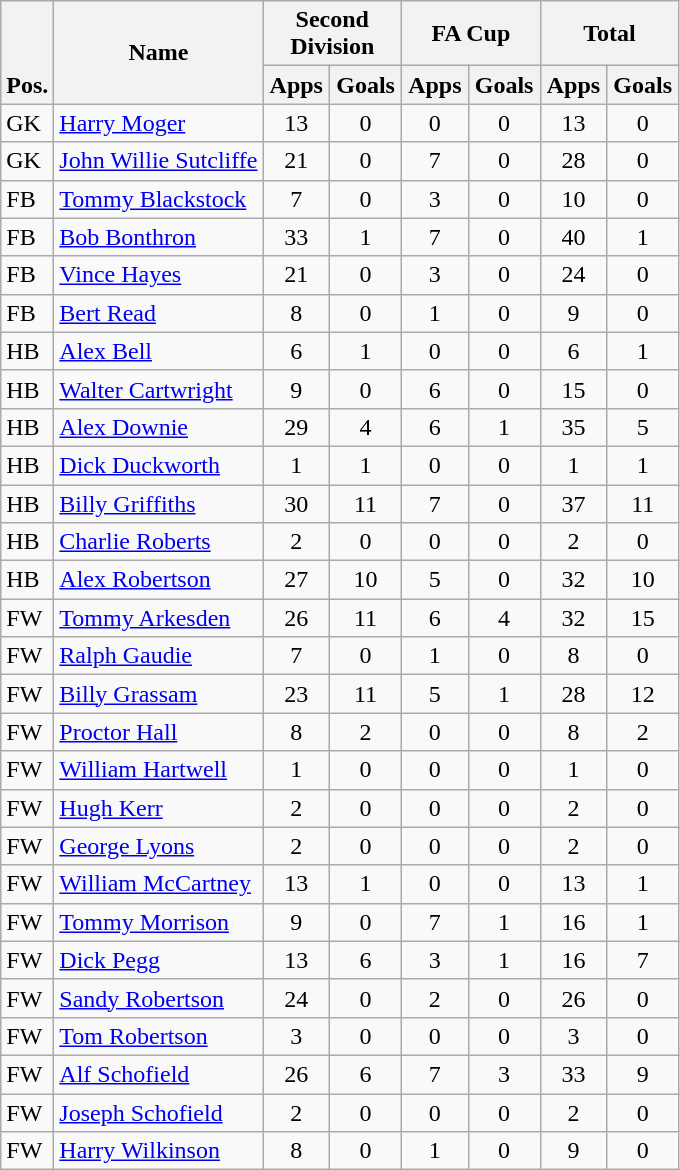<table class=wikitable style="text-align:center">
<tr>
<th rowspan="2" valign="bottom">Pos.</th>
<th rowspan="2">Name</th>
<th colspan="2" width="85">Second Division</th>
<th colspan="2" width="85">FA Cup</th>
<th colspan="2" width="85">Total</th>
</tr>
<tr>
<th>Apps</th>
<th>Goals</th>
<th>Apps</th>
<th>Goals</th>
<th>Apps</th>
<th>Goals</th>
</tr>
<tr>
<td align="left">GK</td>
<td align="left"> <a href='#'>Harry Moger</a></td>
<td>13</td>
<td>0</td>
<td>0</td>
<td>0</td>
<td>13</td>
<td>0</td>
</tr>
<tr>
<td align="left">GK</td>
<td align="left"> <a href='#'>John Willie Sutcliffe</a></td>
<td>21</td>
<td>0</td>
<td>7</td>
<td>0</td>
<td>28</td>
<td>0</td>
</tr>
<tr>
<td align="left">FB</td>
<td align="left"> <a href='#'>Tommy Blackstock</a></td>
<td>7</td>
<td>0</td>
<td>3</td>
<td>0</td>
<td>10</td>
<td>0</td>
</tr>
<tr>
<td align="left">FB</td>
<td align="left"> <a href='#'>Bob Bonthron</a></td>
<td>33</td>
<td>1</td>
<td>7</td>
<td>0</td>
<td>40</td>
<td>1</td>
</tr>
<tr>
<td align="left">FB</td>
<td align="left"> <a href='#'>Vince Hayes</a></td>
<td>21</td>
<td>0</td>
<td>3</td>
<td>0</td>
<td>24</td>
<td>0</td>
</tr>
<tr>
<td align="left">FB</td>
<td align="left"> <a href='#'>Bert Read</a></td>
<td>8</td>
<td>0</td>
<td>1</td>
<td>0</td>
<td>9</td>
<td>0</td>
</tr>
<tr>
<td align="left">HB</td>
<td align="left"> <a href='#'>Alex Bell</a></td>
<td>6</td>
<td>1</td>
<td>0</td>
<td>0</td>
<td>6</td>
<td>1</td>
</tr>
<tr>
<td align="left">HB</td>
<td align="left"> <a href='#'>Walter Cartwright</a></td>
<td>9</td>
<td>0</td>
<td>6</td>
<td>0</td>
<td>15</td>
<td>0</td>
</tr>
<tr>
<td align="left">HB</td>
<td align="left"> <a href='#'>Alex Downie</a></td>
<td>29</td>
<td>4</td>
<td>6</td>
<td>1</td>
<td>35</td>
<td>5</td>
</tr>
<tr>
<td align="left">HB</td>
<td align="left"> <a href='#'>Dick Duckworth</a></td>
<td>1</td>
<td>1</td>
<td>0</td>
<td>0</td>
<td>1</td>
<td>1</td>
</tr>
<tr>
<td align="left">HB</td>
<td align="left"> <a href='#'>Billy Griffiths</a></td>
<td>30</td>
<td>11</td>
<td>7</td>
<td>0</td>
<td>37</td>
<td>11</td>
</tr>
<tr>
<td align="left">HB</td>
<td align="left"> <a href='#'>Charlie Roberts</a></td>
<td>2</td>
<td>0</td>
<td>0</td>
<td>0</td>
<td>2</td>
<td>0</td>
</tr>
<tr>
<td align="left">HB</td>
<td align="left"> <a href='#'>Alex Robertson</a></td>
<td>27</td>
<td>10</td>
<td>5</td>
<td>0</td>
<td>32</td>
<td>10</td>
</tr>
<tr>
<td align="left">FW</td>
<td align="left"> <a href='#'>Tommy Arkesden</a></td>
<td>26</td>
<td>11</td>
<td>6</td>
<td>4</td>
<td>32</td>
<td>15</td>
</tr>
<tr>
<td align="left">FW</td>
<td align="left"> <a href='#'>Ralph Gaudie</a></td>
<td>7</td>
<td>0</td>
<td>1</td>
<td>0</td>
<td>8</td>
<td>0</td>
</tr>
<tr>
<td align="left">FW</td>
<td align="left"> <a href='#'>Billy Grassam</a></td>
<td>23</td>
<td>11</td>
<td>5</td>
<td>1</td>
<td>28</td>
<td>12</td>
</tr>
<tr>
<td align="left">FW</td>
<td align="left"> <a href='#'>Proctor Hall</a></td>
<td>8</td>
<td>2</td>
<td>0</td>
<td>0</td>
<td>8</td>
<td>2</td>
</tr>
<tr>
<td align="left">FW</td>
<td align="left"> <a href='#'>William Hartwell</a></td>
<td>1</td>
<td>0</td>
<td>0</td>
<td>0</td>
<td>1</td>
<td>0</td>
</tr>
<tr>
<td align="left">FW</td>
<td align="left"> <a href='#'>Hugh Kerr</a></td>
<td>2</td>
<td>0</td>
<td>0</td>
<td>0</td>
<td>2</td>
<td>0</td>
</tr>
<tr>
<td align="left">FW</td>
<td align="left"> <a href='#'>George Lyons</a></td>
<td>2</td>
<td>0</td>
<td>0</td>
<td>0</td>
<td>2</td>
<td>0</td>
</tr>
<tr>
<td align="left">FW</td>
<td align="left"> <a href='#'>William McCartney</a></td>
<td>13</td>
<td>1</td>
<td>0</td>
<td>0</td>
<td>13</td>
<td>1</td>
</tr>
<tr>
<td align="left">FW</td>
<td align="left"> <a href='#'>Tommy Morrison</a></td>
<td>9</td>
<td>0</td>
<td>7</td>
<td>1</td>
<td>16</td>
<td>1</td>
</tr>
<tr>
<td align="left">FW</td>
<td align="left"> <a href='#'>Dick Pegg</a></td>
<td>13</td>
<td>6</td>
<td>3</td>
<td>1</td>
<td>16</td>
<td>7</td>
</tr>
<tr>
<td align="left">FW</td>
<td align="left"> <a href='#'>Sandy Robertson</a></td>
<td>24</td>
<td>0</td>
<td>2</td>
<td>0</td>
<td>26</td>
<td>0</td>
</tr>
<tr>
<td align="left">FW</td>
<td align="left"> <a href='#'>Tom Robertson</a></td>
<td>3</td>
<td>0</td>
<td>0</td>
<td>0</td>
<td>3</td>
<td>0</td>
</tr>
<tr>
<td align="left">FW</td>
<td align="left"> <a href='#'>Alf Schofield</a></td>
<td>26</td>
<td>6</td>
<td>7</td>
<td>3</td>
<td>33</td>
<td>9</td>
</tr>
<tr>
<td align="left">FW</td>
<td align="left"> <a href='#'>Joseph Schofield</a></td>
<td>2</td>
<td>0</td>
<td>0</td>
<td>0</td>
<td>2</td>
<td>0</td>
</tr>
<tr>
<td align="left">FW</td>
<td align="left"> <a href='#'>Harry Wilkinson</a></td>
<td>8</td>
<td>0</td>
<td>1</td>
<td>0</td>
<td>9</td>
<td>0</td>
</tr>
</table>
